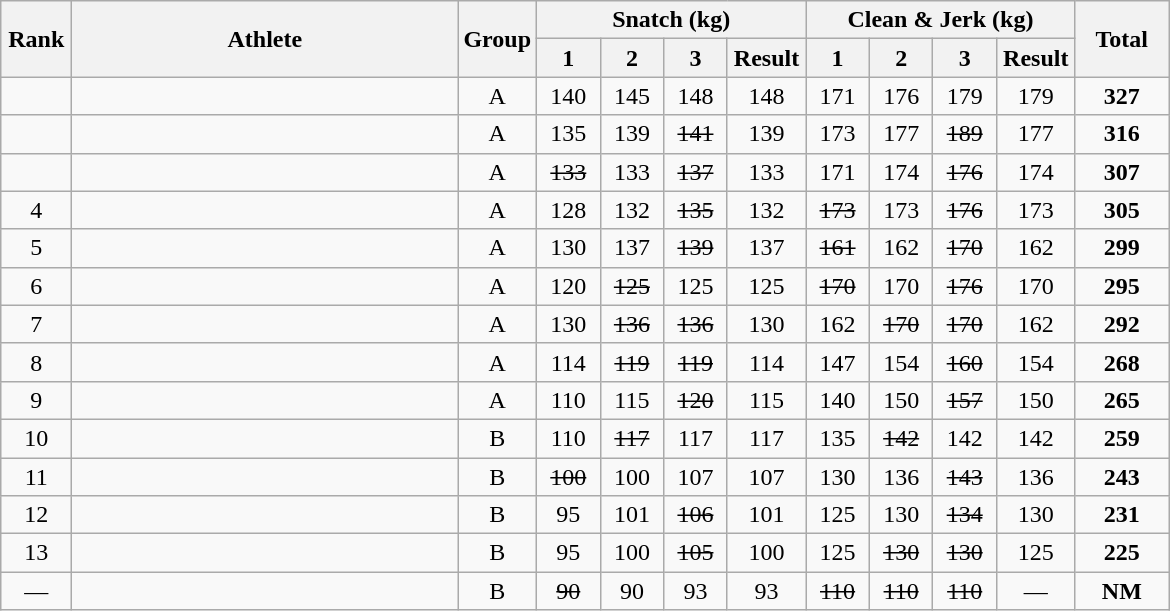<table class = "wikitable" style="text-align:center;">
<tr>
<th rowspan=2 width=40>Rank</th>
<th rowspan=2 width=250>Athlete</th>
<th rowspan=2 width=40>Group</th>
<th colspan=4>Snatch (kg)</th>
<th colspan=4>Clean & Jerk (kg)</th>
<th rowspan=2 width=55>Total</th>
</tr>
<tr>
<th width=35>1</th>
<th width=35>2</th>
<th width=35>3</th>
<th width=45>Result</th>
<th width=35>1</th>
<th width=35>2</th>
<th width=35>3</th>
<th width=45>Result</th>
</tr>
<tr>
<td></td>
<td align=left></td>
<td>A</td>
<td>140</td>
<td>145</td>
<td>148</td>
<td>148</td>
<td>171</td>
<td>176</td>
<td>179</td>
<td>179</td>
<td><strong>327</strong></td>
</tr>
<tr>
<td></td>
<td align=left></td>
<td>A</td>
<td>135</td>
<td>139</td>
<td><s>141</s></td>
<td>139</td>
<td>173</td>
<td>177</td>
<td><s>189</s></td>
<td>177</td>
<td><strong>316</strong></td>
</tr>
<tr>
<td></td>
<td align=left></td>
<td>A</td>
<td><s>133</s></td>
<td>133</td>
<td><s>137</s></td>
<td>133</td>
<td>171</td>
<td>174</td>
<td><s>176</s></td>
<td>174</td>
<td><strong>307</strong></td>
</tr>
<tr>
<td>4</td>
<td align=left></td>
<td>A</td>
<td>128</td>
<td>132</td>
<td><s>135</s></td>
<td>132</td>
<td><s>173</s></td>
<td>173</td>
<td><s>176</s></td>
<td>173</td>
<td><strong>305</strong></td>
</tr>
<tr>
<td>5</td>
<td align=left></td>
<td>A</td>
<td>130</td>
<td>137</td>
<td><s>139</s></td>
<td>137</td>
<td><s>161</s></td>
<td>162</td>
<td><s>170</s></td>
<td>162</td>
<td><strong>299</strong></td>
</tr>
<tr>
<td>6</td>
<td align=left></td>
<td>A</td>
<td>120</td>
<td><s>125</s></td>
<td>125</td>
<td>125</td>
<td><s>170</s></td>
<td>170</td>
<td><s>176</s></td>
<td>170</td>
<td><strong>295</strong></td>
</tr>
<tr>
<td>7</td>
<td align=left></td>
<td>A</td>
<td>130</td>
<td><s>136</s></td>
<td><s>136</s></td>
<td>130</td>
<td>162</td>
<td><s>170</s></td>
<td><s>170</s></td>
<td>162</td>
<td><strong>292</strong></td>
</tr>
<tr>
<td>8</td>
<td align=left></td>
<td>A</td>
<td>114</td>
<td><s>119</s></td>
<td><s>119</s></td>
<td>114</td>
<td>147</td>
<td>154</td>
<td><s>160</s></td>
<td>154</td>
<td><strong>268</strong></td>
</tr>
<tr>
<td>9</td>
<td align=left></td>
<td>A</td>
<td>110</td>
<td>115</td>
<td><s>120</s></td>
<td>115</td>
<td>140</td>
<td>150</td>
<td><s>157</s></td>
<td>150</td>
<td><strong>265</strong></td>
</tr>
<tr>
<td>10</td>
<td align=left></td>
<td>B</td>
<td>110</td>
<td><s>117</s></td>
<td>117</td>
<td>117</td>
<td>135</td>
<td><s>142</s></td>
<td>142</td>
<td>142</td>
<td><strong>259</strong></td>
</tr>
<tr>
<td>11</td>
<td align=left></td>
<td>B</td>
<td><s>100</s></td>
<td>100</td>
<td>107</td>
<td>107</td>
<td>130</td>
<td>136</td>
<td><s>143</s></td>
<td>136</td>
<td><strong>243</strong></td>
</tr>
<tr>
<td>12</td>
<td align=left></td>
<td>B</td>
<td>95</td>
<td>101</td>
<td><s>106</s></td>
<td>101</td>
<td>125</td>
<td>130</td>
<td><s>134</s></td>
<td>130</td>
<td><strong>231</strong></td>
</tr>
<tr>
<td>13</td>
<td align=left></td>
<td>B</td>
<td>95</td>
<td>100</td>
<td><s>105</s></td>
<td>100</td>
<td>125</td>
<td><s>130</s></td>
<td><s>130</s></td>
<td>125</td>
<td><strong>225</strong></td>
</tr>
<tr>
<td>—</td>
<td align=left></td>
<td>B</td>
<td><s>90</s></td>
<td>90</td>
<td>93</td>
<td>93</td>
<td><s>110</s></td>
<td><s>110</s></td>
<td><s>110</s></td>
<td>—</td>
<td><strong>NM</strong></td>
</tr>
</table>
